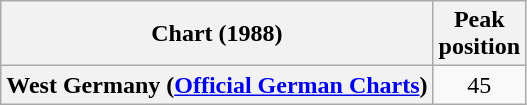<table class="wikitable plainrowheaders" style="text-align:center;">
<tr>
<th scope="col">Chart (1988)</th>
<th scope="col">Peak<br>position</th>
</tr>
<tr>
<th scope="row">West Germany (<a href='#'>Official German Charts</a>)</th>
<td>45</td>
</tr>
</table>
